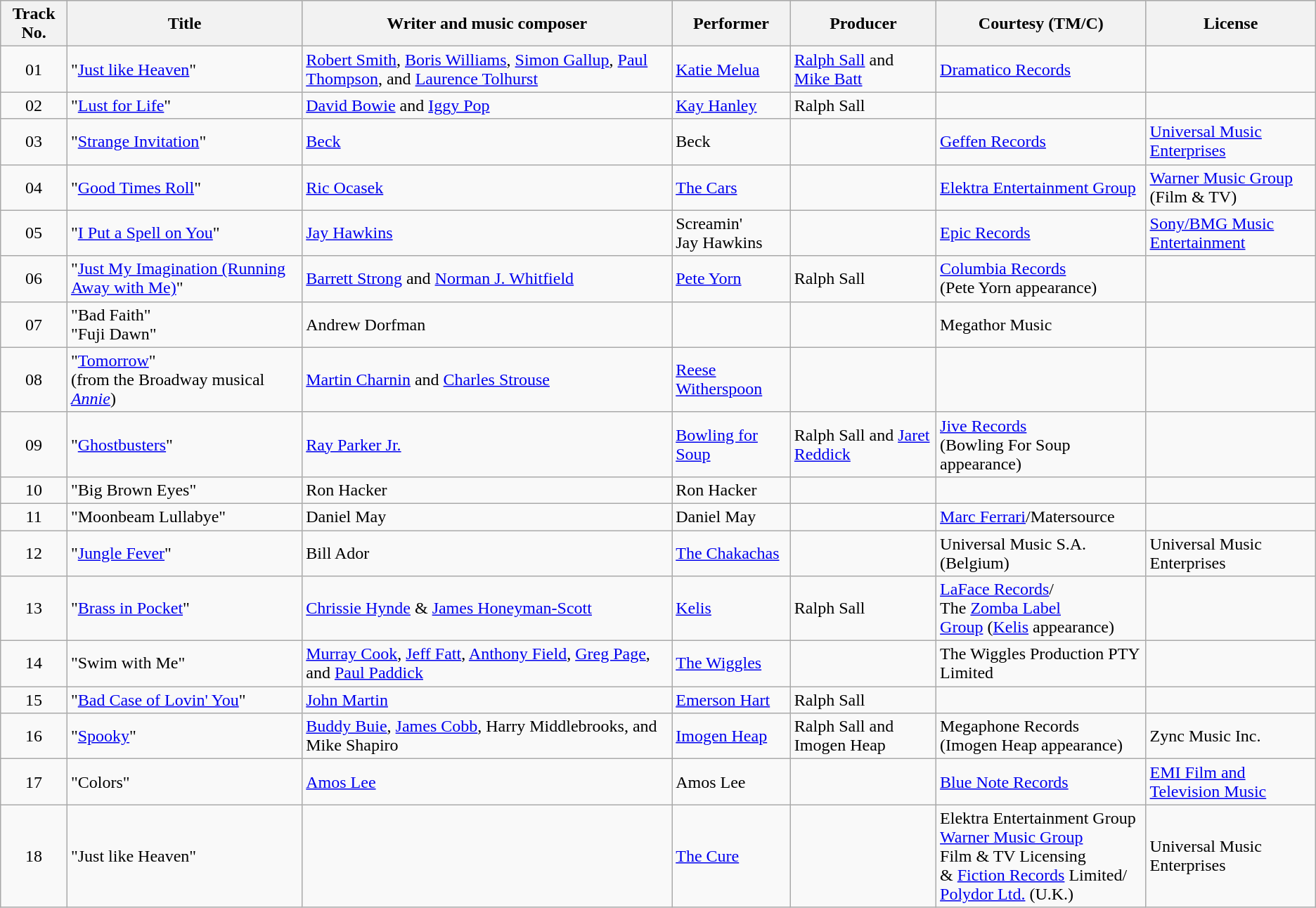<table class="wikitable">
<tr style="background:#ccc; text-align:center;">
<th>Track No.</th>
<th>Title</th>
<th>Writer and music composer</th>
<th>Performer</th>
<th>Producer</th>
<th>Courtesy (TM/C)</th>
<th>License</th>
</tr>
<tr>
<td align="center">01</td>
<td>"<a href='#'>Just like Heaven</a>"</td>
<td><a href='#'>Robert Smith</a>, <a href='#'>Boris Williams</a>, <a href='#'>Simon Gallup</a>, <a href='#'>Paul Thompson</a>, and <a href='#'>Laurence Tolhurst</a></td>
<td><a href='#'>Katie Melua</a></td>
<td><a href='#'>Ralph Sall</a> and <a href='#'>Mike Batt</a></td>
<td><a href='#'>Dramatico Records</a></td>
<td></td>
</tr>
<tr>
<td align="center">02</td>
<td>"<a href='#'>Lust for Life</a>"</td>
<td><a href='#'>David Bowie</a> and <a href='#'>Iggy Pop</a></td>
<td><a href='#'>Kay Hanley</a></td>
<td>Ralph Sall</td>
<td></td>
<td></td>
</tr>
<tr>
<td align="center">03</td>
<td>"<a href='#'>Strange Invitation</a>"</td>
<td><a href='#'>Beck</a></td>
<td>Beck</td>
<td></td>
<td><a href='#'>Geffen Records</a></td>
<td><a href='#'>Universal Music Enterprises</a></td>
</tr>
<tr>
<td align="center">04</td>
<td>"<a href='#'>Good Times Roll</a>"</td>
<td><a href='#'>Ric Ocasek</a></td>
<td><a href='#'>The Cars</a></td>
<td></td>
<td><a href='#'>Elektra Entertainment Group</a></td>
<td><a href='#'>Warner Music Group</a><br>(Film & TV)</td>
</tr>
<tr>
<td align="center">05</td>
<td>"<a href='#'>I Put a Spell on You</a>"</td>
<td><a href='#'>Jay Hawkins</a></td>
<td>Screamin'<br>Jay Hawkins</td>
<td></td>
<td><a href='#'>Epic Records</a></td>
<td><a href='#'>Sony/BMG Music<br>Entertainment</a></td>
</tr>
<tr>
<td align="center">06</td>
<td>"<a href='#'>Just My Imagination (Running Away with Me)</a>"</td>
<td><a href='#'>Barrett Strong</a> and <a href='#'>Norman J. Whitfield</a></td>
<td><a href='#'>Pete Yorn</a></td>
<td>Ralph Sall</td>
<td><a href='#'>Columbia Records</a><br>(Pete Yorn appearance)</td>
<td></td>
</tr>
<tr>
<td align="center">07</td>
<td>"Bad Faith"<br>"Fuji Dawn"</td>
<td>Andrew Dorfman</td>
<td></td>
<td></td>
<td>Megathor Music</td>
<td></td>
</tr>
<tr>
<td align="center">08</td>
<td>"<a href='#'>Tomorrow</a>"<br>(from the Broadway musical<br><em><a href='#'>Annie</a></em>)</td>
<td><a href='#'>Martin Charnin</a> and <a href='#'>Charles Strouse</a></td>
<td><a href='#'>Reese Witherspoon</a></td>
<td></td>
<td></td>
<td></td>
</tr>
<tr>
<td align="center">09</td>
<td>"<a href='#'>Ghostbusters</a>"</td>
<td><a href='#'>Ray Parker Jr.</a></td>
<td><a href='#'>Bowling for Soup</a></td>
<td>Ralph Sall and <a href='#'>Jaret Reddick</a></td>
<td><a href='#'>Jive Records</a><br>(Bowling For Soup appearance)</td>
<td></td>
</tr>
<tr>
<td align="center">10</td>
<td>"Big Brown Eyes"</td>
<td>Ron Hacker</td>
<td>Ron Hacker</td>
<td></td>
<td></td>
<td></td>
</tr>
<tr>
<td align="center">11</td>
<td>"Moonbeam Lullabye"</td>
<td>Daniel May</td>
<td>Daniel May</td>
<td></td>
<td><a href='#'>Marc Ferrari</a>/Matersource</td>
<td></td>
</tr>
<tr>
<td align="center">12</td>
<td>"<a href='#'>Jungle Fever</a>"</td>
<td>Bill Ador</td>
<td><a href='#'>The Chakachas</a></td>
<td></td>
<td>Universal Music S.A.<br>(Belgium)</td>
<td>Universal Music Enterprises</td>
</tr>
<tr>
<td align="center">13</td>
<td>"<a href='#'>Brass in Pocket</a>"</td>
<td><a href='#'>Chrissie Hynde</a> & <a href='#'>James Honeyman-Scott</a></td>
<td><a href='#'>Kelis</a></td>
<td>Ralph Sall</td>
<td><a href='#'>LaFace Records</a>/<br>The <a href='#'>Zomba Label<br>Group</a> (<a href='#'>Kelis</a> appearance)</td>
<td></td>
</tr>
<tr>
<td align="center">14</td>
<td>"Swim with Me"</td>
<td><a href='#'>Murray Cook</a>, <a href='#'>Jeff Fatt</a>, <a href='#'>Anthony Field</a>, <a href='#'>Greg Page</a>, and <a href='#'>Paul Paddick</a></td>
<td><a href='#'>The Wiggles</a></td>
<td></td>
<td>The Wiggles Production PTY Limited</td>
<td></td>
</tr>
<tr>
<td align="center">15</td>
<td>"<a href='#'>Bad Case of Lovin' You</a>"</td>
<td><a href='#'>John Martin</a></td>
<td><a href='#'>Emerson Hart</a></td>
<td>Ralph Sall</td>
<td></td>
<td></td>
</tr>
<tr>
<td align="center">16</td>
<td>"<a href='#'>Spooky</a>"</td>
<td><a href='#'>Buddy Buie</a>, <a href='#'>James Cobb</a>, Harry Middlebrooks, and Mike Shapiro</td>
<td><a href='#'>Imogen Heap</a></td>
<td>Ralph Sall and Imogen Heap</td>
<td>Megaphone Records<br>(Imogen Heap appearance)</td>
<td>Zync Music Inc.</td>
</tr>
<tr>
<td align="center">17</td>
<td>"Colors"</td>
<td><a href='#'>Amos Lee</a></td>
<td>Amos Lee</td>
<td></td>
<td><a href='#'>Blue Note Records</a></td>
<td><a href='#'>EMI Film and Television Music</a></td>
</tr>
<tr>
<td align="center">18</td>
<td>"Just like Heaven"</td>
<td></td>
<td><a href='#'>The Cure</a></td>
<td></td>
<td>Elektra Entertainment Group<br><a href='#'>Warner Music Group</a><br>Film & TV Licensing<br>& <a href='#'>Fiction Records</a> Limited/<br><a href='#'>Polydor Ltd.</a> (U.K.)</td>
<td>Universal Music Enterprises</td>
</tr>
</table>
